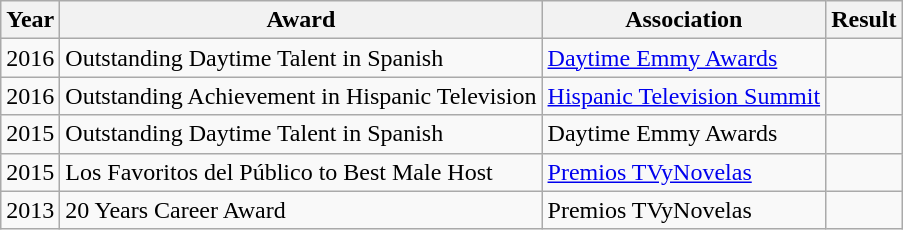<table class="wikitable">
<tr>
<th>Year</th>
<th>Award</th>
<th>Association</th>
<th>Result</th>
</tr>
<tr>
<td>2016</td>
<td>Outstanding Daytime Talent in Spanish</td>
<td><a href='#'>Daytime Emmy Awards</a></td>
<td></td>
</tr>
<tr>
<td>2016</td>
<td>Outstanding Achievement in Hispanic Television</td>
<td><a href='#'>Hispanic Television Summit</a></td>
<td></td>
</tr>
<tr>
<td>2015</td>
<td>Outstanding Daytime Talent in Spanish</td>
<td>Daytime Emmy Awards</td>
<td></td>
</tr>
<tr>
<td>2015</td>
<td>Los Favoritos del Público to Best Male Host</td>
<td><a href='#'>Premios TVyNovelas</a></td>
<td></td>
</tr>
<tr>
<td>2013</td>
<td>20 Years Career Award</td>
<td>Premios TVyNovelas</td>
<td></td>
</tr>
</table>
